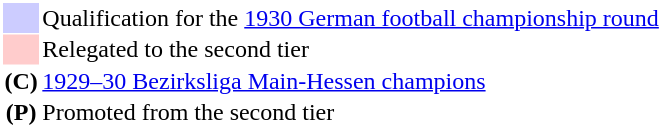<table style="border: 1px solid #ffffff; background-color: #ffffff" cellspacing="1" cellpadding="1">
<tr>
<td bgcolor="#ccccff" width="20"></td>
<td>Qualification for the <a href='#'>1930 German football championship round</a></td>
</tr>
<tr>
<td bgcolor="#ffcccc"></td>
<td>Relegated to the second tier</td>
</tr>
<tr>
<th>(C)</th>
<td><a href='#'>1929–30 Bezirksliga Main-Hessen champions</a></td>
</tr>
<tr>
<th>(P)</th>
<td>Promoted from the second tier</td>
</tr>
</table>
